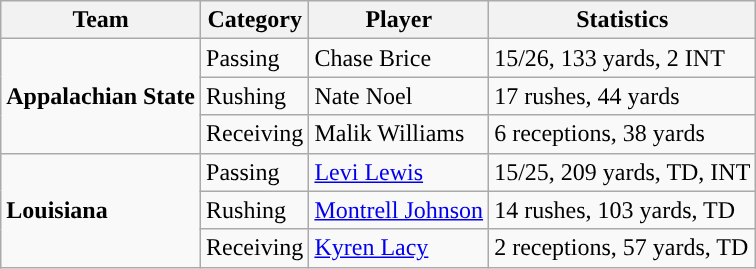<table class="wikitable" style="float: left;">
<tr>
<th>Team</th>
<th>Category</th>
<th>Player</th>
<th>Statistics</th>
</tr>
<tr>
<td rowspan=3><strong>Appalachian State</strong></td>
<td>Passing</td>
<td>Chase Brice</td>
<td>15/26, 133 yards, 2 INT</td>
</tr>
<tr>
<td>Rushing</td>
<td>Nate Noel</td>
<td>17 rushes, 44 yards</td>
</tr>
<tr>
<td>Receiving</td>
<td>Malik Williams</td>
<td>6 receptions, 38 yards</td>
</tr>
<tr>
<td rowspan=3><strong>Louisiana</strong></td>
<td>Passing</td>
<td><a href='#'>Levi Lewis</a></td>
<td>15/25, 209 yards, TD, INT</td>
</tr>
<tr>
<td>Rushing</td>
<td><a href='#'>Montrell Johnson</a></td>
<td>14 rushes, 103 yards, TD</td>
</tr>
<tr>
<td>Receiving</td>
<td><a href='#'>Kyren Lacy</a></td>
<td>2 receptions, 57 yards, TD</td>
</tr>
</table>
